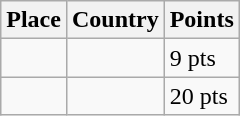<table class=wikitable>
<tr>
<th>Place</th>
<th>Country</th>
<th>Points</th>
</tr>
<tr>
<td align=center></td>
<td></td>
<td>9 pts</td>
</tr>
<tr>
<td align=center></td>
<td></td>
<td>20 pts</td>
</tr>
</table>
